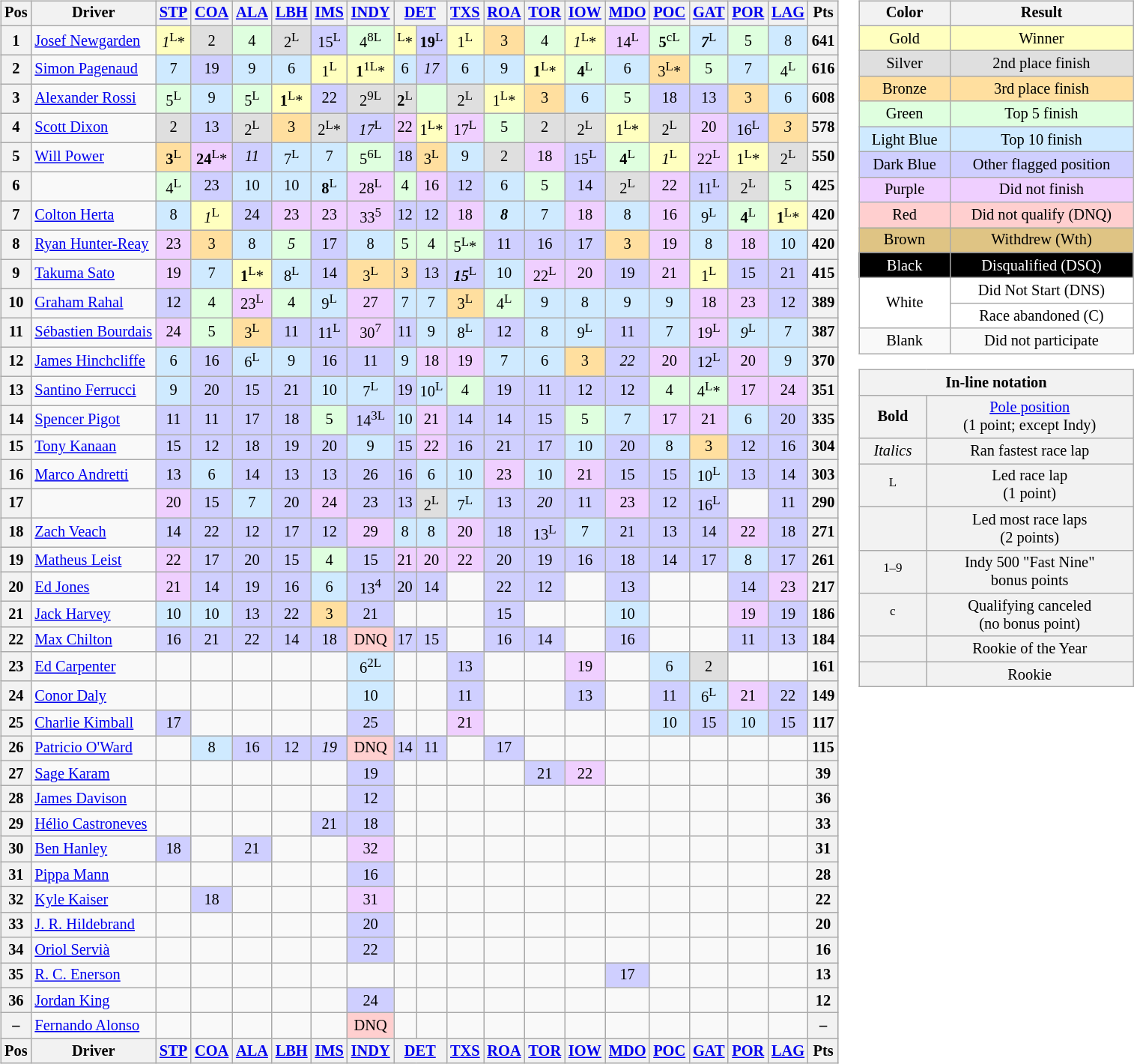<table>
<tr>
<td valign="top"><br><table class="wikitable" style="font-size: 85%; text-align:center">
<tr valign=top>
<th>Pos</th>
<th>Driver</th>
<th><a href='#'>STP</a></th>
<th><a href='#'>COA</a></th>
<th><a href='#'>ALA</a></th>
<th><a href='#'>LBH</a></th>
<th><a href='#'>IMS</a></th>
<th><a href='#'>INDY</a></th>
<th colspan=2><a href='#'>DET</a></th>
<th><a href='#'>TXS</a></th>
<th><a href='#'>ROA</a></th>
<th><a href='#'>TOR</a></th>
<th><a href='#'>IOW</a></th>
<th><a href='#'>MDO</a></th>
<th><a href='#'>POC</a></th>
<th><a href='#'>GAT</a></th>
<th><a href='#'>POR</a></th>
<th><a href='#'>LAG</a></th>
<th>Pts</th>
</tr>
<tr>
<th>1</th>
<td style="text-align:left;"> <a href='#'>Josef Newgarden</a></td>
<td style="background:#FFFFBF;"><em>1</em><sup>L</sup>*</td>
<td style="background:#DFDFDF;">2</td>
<td style="background:#DFFFDF;">4</td>
<td style="background:#DFDFDF;">2<sup>L</sup></td>
<td style="background:#CFCFFF;">15<sup>L</sup></td>
<td style="background:#DFFFDF;">4<sup>8L</sup></td>
<td style="background:#FFFFBF;"><sup>L</sup>*</td>
<td style="background:#CFCFFF;"><strong>19</strong><sup>L</sup></td>
<td style="background:#FFFFBF;">1<sup>L</sup></td>
<td style="background:#FFDF9F;">3</td>
<td style="background:#DFFFDF;">4</td>
<td style="background:#FFFFBF;"><em>1</em><sup>L</sup>*</td>
<td style="background:#EFCFFF;">14<sup>L</sup></td>
<td style="background:#DFFFDF;"><strong>5</strong><sup>cL</sup></td>
<td style="background:#CFEAFF;"><strong><em>7</em></strong><sup>L</sup></td>
<td style="background:#DFFFDF;">5</td>
<td style="background:#CFEAFF;">8</td>
<th>641</th>
</tr>
<tr>
<th>2</th>
<td style="text-align:left;"> <a href='#'>Simon Pagenaud</a></td>
<td style="background:#CFEAFF;">7</td>
<td style="background:#CFCFFF;">19</td>
<td style="background:#CFEAFF;">9</td>
<td style="background:#CFEAFF;">6</td>
<td style="background:#FFFFBF;">1<sup>L</sup></td>
<td style="background:#FFFFBF;"><strong>1</strong><sup>1L</sup>*</td>
<td style="background:#CFEAFF;">6</td>
<td style="background:#CFCFFF;"><em>17</em></td>
<td style="background:#CFEAFF;">6</td>
<td style="background:#CFEAFF;">9</td>
<td style="background:#FFFFBF;"><strong>1</strong><sup>L</sup>*</td>
<td style="background:#DFFFDF;"><strong>4</strong><sup>L</sup></td>
<td style="background:#CFEAFF;">6</td>
<td style="background:#FFDF9F;">3<sup>L</sup>*</td>
<td style="background:#DFFFDF;">5</td>
<td style="background:#CFEAFF;">7</td>
<td style="background:#DFFFDF;">4<sup>L</sup></td>
<th>616</th>
</tr>
<tr>
<th>3</th>
<td style="text-align:left;"> <a href='#'>Alexander Rossi</a></td>
<td style="background:#DFFFDF;">5<sup>L</sup></td>
<td style="background:#CFEAFF;">9</td>
<td style="background:#DFFFDF;">5<sup>L</sup></td>
<td style="background:#FFFFBF;"><strong>1</strong><sup>L</sup>*</td>
<td style="background:#CFCFFF;">22</td>
<td style="background:#DFDFDF;">2<sup>9L</sup></td>
<td style="background:#DFDFDF;"><strong>2</strong><sup>L</sup></td>
<td style="background:#DFFFDF;"></td>
<td style="background:#DFDFDF;">2<sup>L</sup></td>
<td style="background:#FFFFBF;">1<sup>L</sup>*</td>
<td style="background:#FFDF9F;">3</td>
<td style="background:#CFEAFF;">6</td>
<td style="background:#DFFFDF;">5</td>
<td style="background:#CFCFFF;">18</td>
<td style="background:#CFCFFF;">13</td>
<td style="background:#FFDF9F;">3</td>
<td style="background:#CFEAFF;">6</td>
<th>608</th>
</tr>
<tr>
<th>4</th>
<td style="text-align:left;"> <a href='#'>Scott Dixon</a></td>
<td style="background:#DFDFDF;">2</td>
<td style="background:#CFCFFF;">13</td>
<td style="background:#DFDFDF;">2<sup>L</sup></td>
<td style="background:#FFDF9F;">3</td>
<td style="background:#DFDFDF;">2<sup>L</sup>*</td>
<td style="background:#CFCFFF;"><em>17</em><sup>L</sup></td>
<td style="background:#EFCFFF;">22</td>
<td style="background:#FFFFBF;">1<sup>L</sup>*</td>
<td style="background:#EFCFFF;">17<sup>L</sup></td>
<td style="background:#DFFFDF;">5</td>
<td style="background:#DFDFDF;">2</td>
<td style="background:#DFDFDF;">2<sup>L</sup></td>
<td style="background:#FFFFBF;">1<sup>L</sup>*</td>
<td style="background:#DFDFDF;">2<sup>L</sup></td>
<td style="background:#EFCFFF;">20</td>
<td style="background:#CFCFFF;">16<sup>L</sup></td>
<td style="background:#FFDF9F;"><em>3</em></td>
<th>578</th>
</tr>
<tr>
<th>5</th>
<td style="text-align:left;"> <a href='#'>Will Power</a></td>
<td style="background:#FFDF9F;"><strong>3</strong><sup>L</sup></td>
<td style="background:#EFCFFF;"><strong>24</strong><sup>L</sup>*</td>
<td style="background:#CFCFFF;"><em>11</em></td>
<td style="background:#CFEAFF;">7<sup>L</sup></td>
<td style="background:#CFEAFF;">7</td>
<td style="background:#DFFFDF;">5<sup>6L</sup></td>
<td style="background:#CFCFFF;">18</td>
<td style="background:#FFDF9F;">3<sup>L</sup></td>
<td style="background:#CFEAFF;">9</td>
<td style="background:#DFDFDF;">2</td>
<td style="background:#EFCFFF;">18</td>
<td style="background:#CFCFFF;">15<sup>L</sup></td>
<td style="background:#DFFFDF;"><strong>4</strong><sup>L</sup></td>
<td style="background:#FFFFBF;"><em>1</em><sup>L</sup></td>
<td style="background:#EFCFFF;">22<sup>L</sup></td>
<td style="background:#FFFFBF;">1<sup>L</sup>*</td>
<td style="background:#DFDFDF;">2<sup>L</sup></td>
<th>550</th>
</tr>
<tr>
<th>6</th>
<td style="text-align:left;"></td>
<td style="background:#DFFFDF;">4<sup>L</sup></td>
<td style="background:#CFCFFF;">23</td>
<td style="background:#CFEAFF;">10</td>
<td style="background:#CFEAFF;">10</td>
<td style="background:#CFEAFF;"><strong>8</strong><sup>L</sup></td>
<td style="background:#EFCFFF;">28<sup>L</sup></td>
<td style="background:#DFFFDF;">4</td>
<td style="background:#EFCFFF;">16</td>
<td style="background:#CFCFFF;">12</td>
<td style="background:#CFEAFF;">6</td>
<td style="background:#DFFFDF;">5</td>
<td style="background:#CFCFFF;">14</td>
<td style="background:#DFDFDF;">2<sup>L</sup></td>
<td style="background:#EFCFFF;">22</td>
<td style="background:#CFCFFF;">11<sup>L</sup></td>
<td style="background:#DFDFDF;">2<sup>L</sup></td>
<td style="background:#DFFFDF;">5</td>
<th>425</th>
</tr>
<tr>
<th>7</th>
<td style="text-align:left;"> <a href='#'>Colton Herta</a> </td>
<td style="background:#CFEAFF;">8</td>
<td style="background:#FFFFBF;"><em>1</em><sup>L</sup></td>
<td style="background:#CFCFFF;">24</td>
<td style="background:#EFCFFF;">23</td>
<td style="background:#EFCFFF;">23</td>
<td style="background:#EFCFFF;">33<sup>5</sup></td>
<td style="background:#CFCFFF;">12</td>
<td style="background:#CFCFFF;">12</td>
<td style="background:#EFCFFF;">18</td>
<td style="background:#CFEAFF;"><strong><em>8</em></strong></td>
<td style="background:#CFEAFF;">7</td>
<td style="background:#EFCFFF;">18</td>
<td style="background:#CFEAFF;">8</td>
<td style="background:#EFCFFF;">16</td>
<td style="background:#CFEAFF;">9<sup>L</sup></td>
<td style="background:#DFFFDF;"><strong>4</strong><sup>L</sup></td>
<td style="background:#FFFFBF;"><strong>1</strong><sup>L</sup>*</td>
<th>420</th>
</tr>
<tr>
<th>8</th>
<td style="text-align:left;"> <a href='#'>Ryan Hunter-Reay</a></td>
<td style="background:#EFCFFF;">23</td>
<td style="background:#FFDF9F;">3</td>
<td style="background:#CFEAFF;">8</td>
<td style="background:#DFFFDF;"><em>5</em></td>
<td style="background:#CFCFFF;">17</td>
<td style="background:#CFEAFF;">8</td>
<td style="background:#DFFFDF;">5</td>
<td style="background:#DFFFDF;">4</td>
<td style="background:#DFFFDF;">5<sup>L</sup>*</td>
<td style="background:#CFCFFF;">11</td>
<td style="background:#CFCFFF;">16</td>
<td style="background:#CFCFFF;">17</td>
<td style="background:#FFDF9F;">3</td>
<td style="background:#EFCFFF;">19</td>
<td style="background:#CFEAFF;">8</td>
<td style="background:#EFCFFF;">18</td>
<td style="background:#CFEAFF;">10</td>
<th>420</th>
</tr>
<tr>
<th>9</th>
<td style="text-align:left;"> <a href='#'>Takuma Sato</a></td>
<td style="background:#EFCFFF;">19</td>
<td style="background:#CFEAFF;">7</td>
<td style="background:#FFFFBF;"><strong>1</strong><sup>L</sup>*</td>
<td style="background:#CFEAFF;">8<sup>L</sup></td>
<td style="background:#CFCFFF;">14</td>
<td style="background:#FFDF9F;">3<sup>L</sup></td>
<td style="background:#FFDF9F;">3</td>
<td style="background:#CFCFFF;">13</td>
<td style="background:#CFCFFF;"><strong><em>15</em></strong><sup>L</sup></td>
<td style="background:#CFEAFF;">10</td>
<td style="background:#EFCFFF;">22<sup>L</sup></td>
<td style="background:#EFCFFF;">20</td>
<td style="background:#CFCFFF;">19</td>
<td style="background:#EFCFFF;">21</td>
<td style="background:#FFFFBF;">1<sup>L</sup></td>
<td style="background:#CFCFFF;">15</td>
<td style="background:#CFCFFF;">21</td>
<th>415</th>
</tr>
<tr>
<th>10</th>
<td style="text-align:left;"> <a href='#'>Graham Rahal</a></td>
<td style="background:#CFCFFF;">12</td>
<td style="background:#DFFFDF;">4</td>
<td style="background:#EFCFFF;">23<sup>L</sup></td>
<td style="background:#DFFFDF;">4</td>
<td style="background:#CFEAFF;">9<sup>L</sup></td>
<td style="background:#EFCFFF;">27</td>
<td style="background:#CFEAFF;">7</td>
<td style="background:#CFEAFF;">7</td>
<td style="background:#FFDF9F;">3<sup>L</sup></td>
<td style="background:#DFFFDF;">4<sup>L</sup></td>
<td style="background:#CFEAFF;">9</td>
<td style="background:#CFEAFF;">8</td>
<td style="background:#CFEAFF;">9</td>
<td style="background:#CFEAFF;">9</td>
<td style="background:#EFCFFF;">18</td>
<td style="background:#EFCFFF;">23</td>
<td style="background:#CFCFFF;">12</td>
<th>389</th>
</tr>
<tr>
<th>11</th>
<td style="text-align:left;"> <a href='#'>Sébastien Bourdais</a></td>
<td style="background:#EFCFFF;">24</td>
<td style="background:#DFFFDF;">5</td>
<td style="background:#FFDF9F;">3<sup>L</sup></td>
<td style="background:#CFCFFF;">11</td>
<td style="background:#CFCFFF;">11<sup>L</sup></td>
<td style="background:#EFCFFF;">30<sup>7</sup></td>
<td style="background:#CFCFFF;">11</td>
<td style="background:#CFEAFF;">9</td>
<td style="background:#CFEAFF;">8<sup>L</sup></td>
<td style="background:#CFCFFF;">12</td>
<td style="background:#CFEAFF;">8</td>
<td style="background:#CFEAFF;">9<sup>L</sup></td>
<td style="background:#CFCFFF;">11</td>
<td style="background:#CFEAFF;">7</td>
<td style="background:#EFCFFF;">19<sup>L</sup></td>
<td style="background:#CFEAFF;"><em>9</em><sup>L</sup></td>
<td style="background:#CFEAFF;">7</td>
<th>387</th>
</tr>
<tr>
<th>12</th>
<td style="text-align:left;"> <a href='#'>James Hinchcliffe</a></td>
<td style="background:#CFEAFF;">6</td>
<td style="background:#CFCFFF;">16</td>
<td style="background:#CFEAFF;">6<sup>L</sup></td>
<td style="background:#CFEAFF;">9</td>
<td style="background:#CFCFFF;">16</td>
<td style="background:#CFCFFF;">11</td>
<td style="background:#CFEAFF;">9</td>
<td style="background:#EFCFFF;">18</td>
<td style="background:#EFCFFF;">19</td>
<td style="background:#CFEAFF;">7</td>
<td style="background:#CFEAFF;">6</td>
<td style="background:#FFDF9F;">3</td>
<td style="background:#CFCFFF;"><em>22</em></td>
<td style="background:#EFCFFF;">20</td>
<td style="background:#CFCFFF;">12<sup>L</sup></td>
<td style="background:#EFCFFF;">20</td>
<td style="background:#CFEAFF;">9</td>
<th>370</th>
</tr>
<tr>
<th>13</th>
<td style="text-align:left;"> <a href='#'>Santino Ferrucci</a> </td>
<td style="background:#CFEAFF;">9</td>
<td style="background:#CFCFFF;">20</td>
<td style="background:#CFCFFF;">15</td>
<td style="background:#CFCFFF;">21</td>
<td style="background:#CFEAFF;">10</td>
<td style="background:#CFEAFF;">7<sup>L</sup></td>
<td style="background:#CFCFFF;">19</td>
<td style="background:#CFEAFF;">10<sup>L</sup></td>
<td style="background:#DFFFDF;">4</td>
<td style="background:#CFCFFF;">19</td>
<td style="background:#CFCFFF;">11</td>
<td style="background:#CFCFFF;">12</td>
<td style="background:#CFCFFF;">12</td>
<td style="background:#DFFFDF;">4</td>
<td style="background:#DFFFDF;">4<sup>L</sup>*</td>
<td style="background:#EFCFFF;">17</td>
<td style="background:#EFCFFF;">24</td>
<th>351</th>
</tr>
<tr>
<th>14</th>
<td style="text-align:left;"> <a href='#'>Spencer Pigot</a></td>
<td style="background:#CFCFFF;">11</td>
<td style="background:#CFCFFF;">11</td>
<td style="background:#CFCFFF;">17</td>
<td style="background:#CFCFFF;">18</td>
<td style="background:#DFFFDF;">5</td>
<td style="background:#CFCFFF;">14<sup>3L</sup></td>
<td style="background:#CFEAFF;">10</td>
<td style="background:#EFCFFF;">21</td>
<td style="background:#CFCFFF;">14</td>
<td style="background:#CFCFFF;">14</td>
<td style="background:#CFCFFF;">15</td>
<td style="background:#DFFFDF;">5</td>
<td style="background:#CFEAFF;">7</td>
<td style="background:#EFCFFF;">17</td>
<td style="background:#EFCFFF;">21</td>
<td style="background:#CFEAFF;">6</td>
<td style="background:#CFCFFF;">20</td>
<th>335</th>
</tr>
<tr>
<th>15</th>
<td style="text-align:left;"> <a href='#'>Tony Kanaan</a></td>
<td style="background:#CFCFFF;">15</td>
<td style="background:#CFCFFF;">12</td>
<td style="background:#CFCFFF;">18</td>
<td style="background:#CFCFFF;">19</td>
<td style="background:#CFCFFF;">20</td>
<td style="background:#CFEAFF;">9</td>
<td style="background:#CFCFFF;">15</td>
<td style="background:#EFCFFF;">22</td>
<td style="background:#CFCFFF;">16</td>
<td style="background:#CFCFFF;">21</td>
<td style="background:#CFCFFF;">17</td>
<td style="background:#CFEAFF;">10</td>
<td style="background:#CFCFFF;">20</td>
<td style="background:#CFEAFF;">8</td>
<td style="background:#FFDF9F;">3</td>
<td style="background:#CFCFFF;">12</td>
<td style="background:#CFCFFF;">16</td>
<th>304</th>
</tr>
<tr>
<th>16</th>
<td style="text-align:left;"> <a href='#'>Marco Andretti</a></td>
<td style="background:#CFCFFF;">13</td>
<td style="background:#CFEAFF;">6</td>
<td style="background:#CFCFFF;">14</td>
<td style="background:#CFCFFF;">13</td>
<td style="background:#CFCFFF;">13</td>
<td style="background:#CFCFFF;">26</td>
<td style="background:#CFCFFF;">16</td>
<td style="background:#CFEAFF;">6</td>
<td style="background:#CFEAFF;">10</td>
<td style="background:#EFCFFF;">23</td>
<td style="background:#CFEAFF;">10</td>
<td style="background:#EFCFFF;">21</td>
<td style="background:#CFCFFF;">15</td>
<td style="background:#CFCFFF;">15</td>
<td style="background:#CFEAFF;">10<sup>L</sup></td>
<td style="background:#CFCFFF;">13</td>
<td style="background:#CFCFFF;">14</td>
<th>303</th>
</tr>
<tr>
<th>17</th>
<td style="text-align:left;"></td>
<td style="background:#EFCFFF;">20</td>
<td style="background:#CFCFFF;">15</td>
<td style="background:#CFEAFF;">7</td>
<td style="background:#CFCFFF;">20</td>
<td style="background:#EFCFFF;">24</td>
<td style="background:#CFCFFF;">23</td>
<td style="background:#CFCFFF;">13</td>
<td style="background:#DFDFDF;">2<sup>L</sup></td>
<td style="background:#CFEAFF;">7<sup>L</sup></td>
<td style="background:#CFCFFF;">13</td>
<td style="background:#CFCFFF;"><em>20</em></td>
<td style="background:#CFCFFF;">11</td>
<td style="background:#EFCFFF;">23</td>
<td style="background:#CFCFFF;">12</td>
<td style="background:#CFCFFF;">16<sup>L</sup></td>
<td></td>
<td style="background:#CFCFFF;">11</td>
<th>290</th>
</tr>
<tr>
<th>18</th>
<td style="text-align:left;"> <a href='#'>Zach Veach</a></td>
<td style="background:#CFCFFF;">14</td>
<td style="background:#CFCFFF;">22</td>
<td style="background:#CFCFFF;">12</td>
<td style="background:#CFCFFF;">17</td>
<td style="background:#CFCFFF;">12</td>
<td style="background:#EFCFFF;">29</td>
<td style="background:#CFEAFF;">8</td>
<td style="background:#CFEAFF;">8</td>
<td style="background:#EFCFFF;">20</td>
<td style="background:#CFCFFF;">18</td>
<td style="background:#CFCFFF;">13<sup>L</sup></td>
<td style="background:#CFEAFF;">7</td>
<td style="background:#CFCFFF;">21</td>
<td style="background:#CFCFFF;">13</td>
<td style="background:#CFCFFF;">14</td>
<td style="background:#EFCFFF;">22</td>
<td style="background:#CFCFFF;">18</td>
<th>271</th>
</tr>
<tr>
<th>19</th>
<td style="text-align:left;"> <a href='#'>Matheus Leist</a></td>
<td style="background:#EFCFFF;">22</td>
<td style="background:#CFCFFF;">17</td>
<td style="background:#CFCFFF;">20</td>
<td style="background:#CFCFFF;">15</td>
<td style="background:#DFFFDF;">4</td>
<td style="background:#CFCFFF;">15</td>
<td style="background:#EFCFFF;">21</td>
<td style="background:#EFCFFF;">20</td>
<td style="background:#EFCFFF;">22</td>
<td style="background:#CFCFFF;">20</td>
<td style="background:#CFCFFF;">19</td>
<td style="background:#CFCFFF;">16</td>
<td style="background:#CFCFFF;">18</td>
<td style="background:#CFCFFF;">14</td>
<td style="background:#CFCFFF;">17</td>
<td style="background:#CFEAFF;">8</td>
<td style="background:#CFCFFF;">17</td>
<th>261</th>
</tr>
<tr>
<th>20</th>
<td style="text-align:left;"> <a href='#'>Ed Jones</a></td>
<td style="background:#EFCFFF;">21</td>
<td style="background:#CFCFFF;">14</td>
<td style="background:#CFCFFF;">19</td>
<td style="background:#CFCFFF;">16</td>
<td style="background:#CFEAFF;">6</td>
<td style="background:#CFCFFF;">13<sup>4</sup></td>
<td style="background:#CFCFFF;">20</td>
<td style="background:#CFCFFF;">14</td>
<td style="background:inherit;"></td>
<td style="background:#CFCFFF;">22</td>
<td style="background:#CFCFFF;">12</td>
<td style="background:inherit;"></td>
<td style="background:#CFCFFF;">13</td>
<td style="background:inherit;"></td>
<td style="background:inherit;"></td>
<td style="background:#CFCFFF;">14</td>
<td style="background:#EFCFFF;">23</td>
<th>217</th>
</tr>
<tr>
<th>21</th>
<td style="text-align:left;"> <a href='#'>Jack Harvey</a></td>
<td style="background:#CFEAFF;">10</td>
<td style="background:#CFEAFF;">10</td>
<td style="background:#CFCFFF;">13</td>
<td style="background:#CFCFFF;">22</td>
<td style="background:#FFDF9F;">3</td>
<td style="background:#CFCFFF;">21</td>
<td style="background:inherit;"></td>
<td style="background:inherit;"></td>
<td style="background:inherit;"></td>
<td style="background:#CFCFFF;">15</td>
<td style="background:inherit;"></td>
<td style="background:inherit;"></td>
<td style="background:#CFEAFF;">10</td>
<td style="background:inherit;"></td>
<td style="background:inherit;"></td>
<td style="background:#EFCFFF;">19</td>
<td style="background:#CFCFFF;">19</td>
<th>186</th>
</tr>
<tr>
<th>22</th>
<td style="text-align:left;"> <a href='#'>Max Chilton</a></td>
<td style="background:#CFCFFF;">16</td>
<td style="background:#CFCFFF;">21</td>
<td style="background:#CFCFFF;">22</td>
<td style="background:#CFCFFF;">14</td>
<td style="background:#CFCFFF;">18</td>
<td style="background:#FFCFCF;">DNQ</td>
<td style="background:#CFCFFF;">17</td>
<td style="background:#CFCFFF;">15</td>
<td style="background:inherit;"></td>
<td style="background:#CFCFFF;">16</td>
<td style="background:#CFCFFF;">14</td>
<td style="background:inherit;"></td>
<td style="background:#CFCFFF;">16</td>
<td style="background:inherit;"></td>
<td style="background:inherit;"></td>
<td style="background:#CFCFFF;">11</td>
<td style="background:#CFCFFF;">13</td>
<th>184</th>
</tr>
<tr>
<th>23</th>
<td style="text-align:left;"> <a href='#'>Ed Carpenter</a></td>
<td></td>
<td></td>
<td></td>
<td></td>
<td></td>
<td style="background:#CFEAFF;">6<sup>2L</sup></td>
<td></td>
<td></td>
<td style="background:#CFCFFF;">13</td>
<td></td>
<td></td>
<td style="background:#EFCFFF;">19</td>
<td></td>
<td style="background:#CFEAFF;">6</td>
<td style="background:#DFDFDF;">2</td>
<td></td>
<td></td>
<th>161</th>
</tr>
<tr>
<th>24</th>
<td style="text-align:left;"> <a href='#'>Conor Daly</a></td>
<td></td>
<td></td>
<td></td>
<td></td>
<td></td>
<td style="background:#CFEAFF;">10</td>
<td></td>
<td></td>
<td style="background:#CFCFFF;">11</td>
<td></td>
<td></td>
<td style="background:#CFCFFF;">13</td>
<td></td>
<td style="background:#CFCFFF;">11</td>
<td style="background:#CFEAFF;">6<sup>L</sup></td>
<td style="background:#EFCFFF;">21</td>
<td style="background:#CFCFFF;">22</td>
<th>149</th>
</tr>
<tr>
<th>25</th>
<td style="text-align:left;"> <a href='#'>Charlie Kimball</a></td>
<td style="background:#CFCFFF;">17</td>
<td style="background:inherit;"></td>
<td style="background:inherit;"></td>
<td style="background:inherit;"></td>
<td style="background:inherit;"></td>
<td style="background:#CFCFFF;">25</td>
<td style="background:inherit;"></td>
<td style="background:inherit;"></td>
<td style="background:#EFCFFF;">21</td>
<td style="background:inherit;"></td>
<td style="background:inherit;"></td>
<td style="background:inherit;"></td>
<td style="background:inherit;"></td>
<td style="background:#CFEAFF;">10</td>
<td style="background:#CFCFFF;">15</td>
<td style="background:#CFEAFF;">10</td>
<td style="background:#CFCFFF;">15</td>
<th>117</th>
</tr>
<tr>
<th>26</th>
<td style="text-align:left;"> <a href='#'>Patricio O'Ward</a> </td>
<td style="background:inherit;"></td>
<td style="background:#CFEAFF;">8</td>
<td style="background:#CFCFFF;">16</td>
<td style="background:#CFCFFF;">12</td>
<td style="background:#CFCFFF;"><em>19</em></td>
<td style="background:#FFCFCF;">DNQ</td>
<td style="background:#CFCFFF;">14</td>
<td style="background:#CFCFFF;">11</td>
<td style="background:inherit;"></td>
<td style="background:#CFCFFF;">17</td>
<td style="background:inherit;"></td>
<td style="background:inherit;"></td>
<td style="background:inherit;"></td>
<td style="background:inherit;"></td>
<td style="background:inherit;"></td>
<td style="background:inherit;"></td>
<td style="background:inherit;"></td>
<th>115</th>
</tr>
<tr>
<th>27</th>
<td style="text-align:left;"> <a href='#'>Sage Karam</a></td>
<td></td>
<td></td>
<td></td>
<td></td>
<td></td>
<td style="background:#CFCFFF;">19</td>
<td></td>
<td></td>
<td></td>
<td></td>
<td style="background:#CFCFFF;">21</td>
<td style="background:#EFCFFF;">22</td>
<td></td>
<td></td>
<td></td>
<td></td>
<td></td>
<th>39</th>
</tr>
<tr>
<th>28</th>
<td align="left"> <a href='#'>James Davison</a> </td>
<td></td>
<td></td>
<td></td>
<td></td>
<td></td>
<td style="background:#CFCFFF;">12</td>
<td></td>
<td></td>
<td></td>
<td></td>
<td></td>
<td></td>
<td></td>
<td></td>
<td></td>
<td></td>
<td></td>
<th>36</th>
</tr>
<tr>
<th>29</th>
<td align="left"> <a href='#'>Hélio Castroneves</a></td>
<td style="background:inherit;"></td>
<td style="background:inherit;"></td>
<td style="background:inherit;"></td>
<td style="background:inherit;"></td>
<td style="background:#CFCFFF;">21</td>
<td style="background:#CFCFFF;">18</td>
<td style="background:inherit;"></td>
<td style="background:inherit;"></td>
<td style="background:inherit;"></td>
<td style="background:inherit;"></td>
<td style="background:inherit;"></td>
<td style="background:inherit;"></td>
<td style="background:inherit;"></td>
<td style="background:inherit;"></td>
<td style="background:inherit;"></td>
<td style="background:inherit;"></td>
<td style="background:inherit;"></td>
<th>33</th>
</tr>
<tr>
<th>30</th>
<td align="left"> <a href='#'>Ben Hanley</a> </td>
<td style="background:#CFCFFF;">18</td>
<td style="background:inherit;"></td>
<td style="background:#CFCFFF;">21</td>
<td style="background:inherit;"></td>
<td style="background:inherit;"></td>
<td style="background:#EFCFFF;">32</td>
<td style="background:inherit;"></td>
<td style="background:inherit;"></td>
<td style="background:inherit;"></td>
<td style="background:inherit;"></td>
<td style="background:inherit;"></td>
<td style="background:inherit;"></td>
<td style="background:inherit;"></td>
<td style="background:inherit;"></td>
<td style="background:inherit;"></td>
<td style="background:inherit;"></td>
<td style="background:inherit;"></td>
<th>31</th>
</tr>
<tr>
<th>31</th>
<td style="text-align:left;"> <a href='#'>Pippa Mann</a></td>
<td></td>
<td></td>
<td></td>
<td></td>
<td></td>
<td style="background:#CFCFFF;">16</td>
<td></td>
<td></td>
<td></td>
<td></td>
<td></td>
<td></td>
<td></td>
<td></td>
<td></td>
<td></td>
<td></td>
<th>28</th>
</tr>
<tr>
<th>32</th>
<td style="text-align:left;"> <a href='#'>Kyle Kaiser</a> </td>
<td style="background:inherit;"></td>
<td style="background:#CFCFFF;">18</td>
<td style="background:inherit;"></td>
<td style="background:inherit;"></td>
<td style="background:inherit;"></td>
<td style="background:#EFCFFF;">31</td>
<td style="background:inherit;"></td>
<td style="background:inherit;"></td>
<td style="background:inherit;"></td>
<td style="background:inherit;"></td>
<td style="background:inherit;"></td>
<td style="background:inherit;"></td>
<td style="background:inherit;"></td>
<td style="background:inherit;"></td>
<td style="background:inherit;"></td>
<td style="background:inherit;"></td>
<td style="background:inherit;"></td>
<th>22</th>
</tr>
<tr>
<th>33</th>
<td align="left"> <a href='#'>J. R. Hildebrand</a></td>
<td></td>
<td></td>
<td></td>
<td></td>
<td></td>
<td style="background:#CFCFFF;">20</td>
<td></td>
<td></td>
<td></td>
<td></td>
<td></td>
<td></td>
<td></td>
<td></td>
<td></td>
<td></td>
<td></td>
<th>20</th>
</tr>
<tr>
<th>34</th>
<td align="left"> <a href='#'>Oriol Servià</a></td>
<td></td>
<td></td>
<td></td>
<td></td>
<td></td>
<td style="background:#CFCFFF;">22</td>
<td></td>
<td></td>
<td></td>
<td></td>
<td></td>
<td></td>
<td></td>
<td></td>
<td></td>
<td></td>
<td></td>
<th>16</th>
</tr>
<tr>
<th>35</th>
<td style="text-align:left;"> <a href='#'>R. C. Enerson</a> </td>
<td></td>
<td></td>
<td></td>
<td></td>
<td></td>
<td></td>
<td></td>
<td></td>
<td></td>
<td></td>
<td></td>
<td></td>
<td style="background:#CFCFFF;">17</td>
<td></td>
<td></td>
<td></td>
<td></td>
<th>13</th>
</tr>
<tr>
<th>36</th>
<td align="left"> <a href='#'>Jordan King</a></td>
<td></td>
<td></td>
<td></td>
<td></td>
<td></td>
<td style="background:#CFCFFF;">24</td>
<td></td>
<td></td>
<td></td>
<td></td>
<td></td>
<td></td>
<td></td>
<td></td>
<td></td>
<td></td>
<td></td>
<th>12</th>
</tr>
<tr>
<th>–</th>
<td align="left"> <a href='#'>Fernando Alonso</a> </td>
<td></td>
<td></td>
<td></td>
<td></td>
<td></td>
<td style="background:#FFCFCF;">DNQ</td>
<td></td>
<td></td>
<td></td>
<td></td>
<td></td>
<td></td>
<td></td>
<td></td>
<td></td>
<td></td>
<td></td>
<th>–</th>
</tr>
<tr valign="top">
<th>Pos</th>
<th>Driver</th>
<th><a href='#'>STP</a></th>
<th><a href='#'>COA</a></th>
<th><a href='#'>ALA</a></th>
<th><a href='#'>LBH</a></th>
<th><a href='#'>IMS</a></th>
<th><a href='#'>INDY</a></th>
<th colspan="2"><a href='#'>DET</a></th>
<th><a href='#'>TXS</a></th>
<th><a href='#'>ROA</a></th>
<th><a href='#'>TOR</a></th>
<th><a href='#'>IOW</a></th>
<th><a href='#'>MDO</a></th>
<th><a href='#'>POC</a></th>
<th><a href='#'>GAT</a></th>
<th><a href='#'>POR</a></th>
<th><a href='#'>LAG</a></th>
<th>Pts</th>
</tr>
</table>
</td>
<td valign="top"><br><table class="wikitable" style="font-size:85%; text-align:center; width: 18em;">
<tr>
<th>Color</th>
<th>Result</th>
</tr>
<tr style="background:#FFFFBF">
<td>Gold</td>
<td>Winner</td>
</tr>
<tr style="background:#DFDFDF">
<td>Silver</td>
<td>2nd place finish</td>
</tr>
<tr style="background:#FFDF9F">
<td>Bronze</td>
<td>3rd place finish</td>
</tr>
<tr style="background:#DFFFDF">
<td>Green</td>
<td>Top 5 finish</td>
</tr>
<tr style="background:#CFEAFF">
<td>Light Blue</td>
<td>Top 10 finish</td>
</tr>
<tr style="background:#CFCFFF">
<td>Dark Blue</td>
<td>Other flagged position</td>
</tr>
<tr style="background:#EFCFFF">
<td>Purple</td>
<td>Did not finish</td>
</tr>
<tr style="background:#FFCFCF">
<td>Red</td>
<td>Did not qualify (DNQ)</td>
</tr>
<tr style="background:#DFC484">
<td>Brown</td>
<td>Withdrew (Wth)</td>
</tr>
<tr style="background:#000; color:white;">
<td>Black</td>
<td>Disqualified (DSQ)</td>
</tr>
<tr style="background:#fff;">
<td rowspan="2">White</td>
<td>Did Not Start (DNS)</td>
</tr>
<tr style="background:#fff;">
<td>Race abandoned (C)</td>
</tr>
<tr>
<td>Blank</td>
<td>Did not participate</td>
</tr>
</table>
<table class="wikitable" style="font-size:85%; text-align:center; width: 18em;">
<tr>
<td colspan="2"  style="background:#f2f2f2; text-align:center;"><strong>In-line notation</strong></td>
</tr>
<tr style="text-align:center; background:#f2f2f2;">
<td><strong>Bold</strong></td>
<td><a href='#'>Pole position</a><br>(1 point; except Indy)</td>
</tr>
<tr style="text-align:center; background:#f2f2f2;">
<td><em>Italics</em></td>
<td>Ran fastest race lap</td>
</tr>
<tr style="text-align:center; background:#f2f2f2;">
<td><sup>L</sup></td>
<td>Led race lap<br>(1 point)</td>
</tr>
<tr style="text-align:center; background:#f2f2f2;">
<td></td>
<td>Led most race laps<br>(2 points)</td>
</tr>
<tr style="text-align:center; background:#f2f2f2;">
<td><sup>1–9</sup></td>
<td>Indy 500 "Fast Nine"<br>bonus points</td>
</tr>
<tr style="text-align:center; background:#f2f2f2;">
<td><sup>c</sup></td>
<td>Qualifying canceled<br>(no bonus point)</td>
</tr>
<tr>
<td style="background:#f2f2f2; text-align:center;"></td>
<td style="background:#f2f2f2; text-align:center;">Rookie of the Year</td>
</tr>
<tr>
<td style="background:#f2f2f2; text-align:center;"></td>
<td style="background:#f2f2f2; text-align:center;">Rookie</td>
</tr>
</table>
</td>
</tr>
</table>
